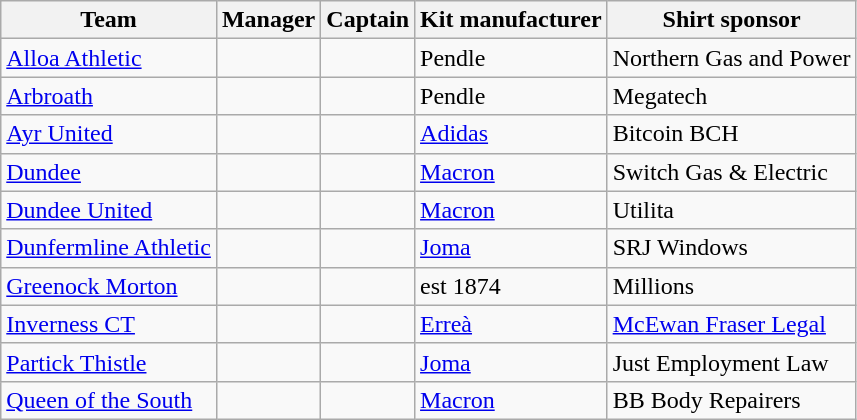<table class="wikitable sortable">
<tr>
<th>Team</th>
<th>Manager</th>
<th>Captain</th>
<th>Kit manufacturer</th>
<th>Shirt sponsor</th>
</tr>
<tr>
<td><a href='#'>Alloa Athletic</a></td>
<td> </td>
<td> </td>
<td>Pendle</td>
<td>Northern Gas and Power</td>
</tr>
<tr>
<td><a href='#'>Arbroath</a></td>
<td> </td>
<td> </td>
<td>Pendle</td>
<td>Megatech</td>
</tr>
<tr>
<td><a href='#'>Ayr United</a></td>
<td> </td>
<td> </td>
<td><a href='#'>Adidas</a></td>
<td>Bitcoin BCH</td>
</tr>
<tr>
<td><a href='#'>Dundee</a></td>
<td> </td>
<td> </td>
<td><a href='#'>Macron</a></td>
<td>Switch Gas & Electric</td>
</tr>
<tr>
<td><a href='#'>Dundee United</a></td>
<td> </td>
<td> </td>
<td><a href='#'>Macron</a></td>
<td>Utilita</td>
</tr>
<tr>
<td><a href='#'>Dunfermline Athletic</a></td>
<td> </td>
<td> </td>
<td><a href='#'>Joma</a></td>
<td>SRJ Windows</td>
</tr>
<tr>
<td><a href='#'>Greenock Morton</a></td>
<td> </td>
<td> </td>
<td>est 1874</td>
<td>Millions</td>
</tr>
<tr>
<td><a href='#'>Inverness CT</a></td>
<td> </td>
<td> </td>
<td><a href='#'>Erreà</a></td>
<td><a href='#'>McEwan Fraser Legal</a></td>
</tr>
<tr>
<td><a href='#'>Partick Thistle</a></td>
<td> </td>
<td> </td>
<td><a href='#'>Joma</a></td>
<td>Just Employment Law</td>
</tr>
<tr>
<td><a href='#'>Queen of the South</a></td>
<td> </td>
<td> </td>
<td><a href='#'>Macron</a></td>
<td>BB Body Repairers</td>
</tr>
</table>
